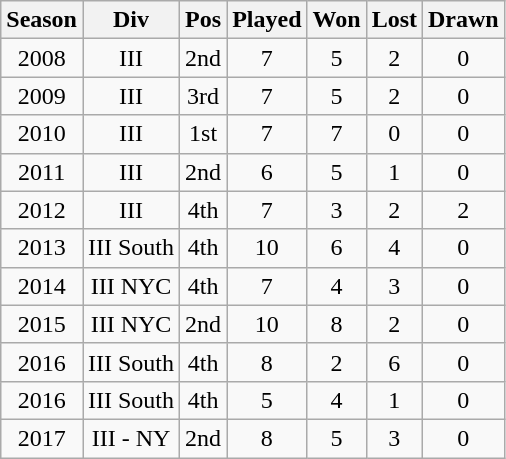<table class="wikitable" style="text-align:center">
<tr>
<th>Season</th>
<th>Div</th>
<th>Pos</th>
<th>Played</th>
<th>Won</th>
<th>Lost</th>
<th>Drawn</th>
</tr>
<tr>
<td>2008</td>
<td>III</td>
<td>2nd</td>
<td>7</td>
<td>5</td>
<td>2</td>
<td>0</td>
</tr>
<tr>
<td>2009</td>
<td>III</td>
<td>3rd</td>
<td>7</td>
<td>5</td>
<td>2</td>
<td>0</td>
</tr>
<tr>
<td>2010</td>
<td>III</td>
<td>1st</td>
<td>7</td>
<td>7</td>
<td>0</td>
<td>0</td>
</tr>
<tr>
<td>2011</td>
<td>III</td>
<td>2nd</td>
<td>6</td>
<td>5</td>
<td>1</td>
<td>0</td>
</tr>
<tr>
<td>2012</td>
<td>III</td>
<td>4th</td>
<td>7</td>
<td>3</td>
<td>2</td>
<td>2</td>
</tr>
<tr>
<td>2013</td>
<td>III South</td>
<td>4th</td>
<td>10</td>
<td>6</td>
<td>4</td>
<td>0</td>
</tr>
<tr>
<td>2014</td>
<td>III NYC</td>
<td>4th</td>
<td>7</td>
<td>4</td>
<td>3</td>
<td>0</td>
</tr>
<tr>
<td>2015</td>
<td>III NYC</td>
<td>2nd</td>
<td>10</td>
<td>8</td>
<td>2</td>
<td>0</td>
</tr>
<tr>
<td>2016</td>
<td>III South</td>
<td>4th</td>
<td>8</td>
<td>2</td>
<td>6</td>
<td>0</td>
</tr>
<tr>
<td>2016</td>
<td>III South</td>
<td>4th</td>
<td>5</td>
<td>4</td>
<td>1</td>
<td>0</td>
</tr>
<tr>
<td>2017</td>
<td>III - NY</td>
<td>2nd</td>
<td>8</td>
<td>5</td>
<td>3</td>
<td>0</td>
</tr>
</table>
